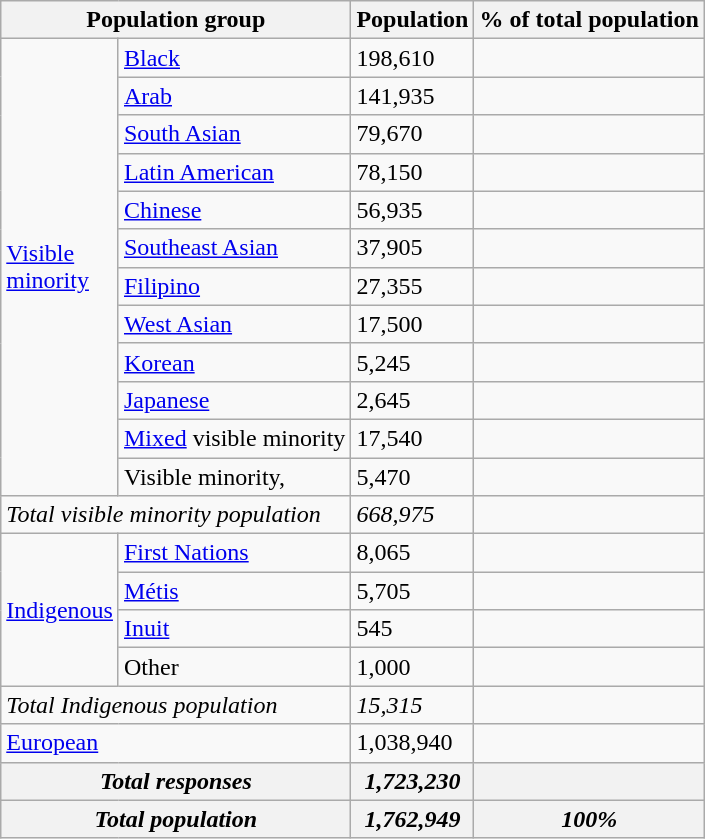<table class="wikitable">
<tr>
<th colspan="2">Population group</th>
<th>Population</th>
<th>% of total population</th>
</tr>
<tr>
<td rowspan="12"><a href='#'>Visible<br>minority</a></td>
<td><a href='#'>Black</a></td>
<td>198,610</td>
<td></td>
</tr>
<tr>
<td><a href='#'>Arab</a></td>
<td>141,935</td>
<td></td>
</tr>
<tr>
<td><a href='#'>South Asian</a></td>
<td>79,670</td>
<td></td>
</tr>
<tr>
<td><a href='#'>Latin American</a></td>
<td>78,150</td>
<td></td>
</tr>
<tr>
<td><a href='#'>Chinese</a></td>
<td>56,935</td>
<td></td>
</tr>
<tr>
<td><a href='#'>Southeast Asian</a></td>
<td>37,905</td>
<td></td>
</tr>
<tr>
<td><a href='#'>Filipino</a></td>
<td>27,355</td>
<td></td>
</tr>
<tr>
<td><a href='#'>West Asian</a></td>
<td>17,500</td>
<td></td>
</tr>
<tr>
<td><a href='#'>Korean</a></td>
<td>5,245</td>
<td></td>
</tr>
<tr>
<td><a href='#'>Japanese</a></td>
<td>2,645</td>
<td></td>
</tr>
<tr>
<td><a href='#'>Mixed</a> visible minority</td>
<td>17,540</td>
<td></td>
</tr>
<tr>
<td>Visible minority, </td>
<td>5,470</td>
<td></td>
</tr>
<tr>
<td colspan="2"><em>Total visible minority population</em></td>
<td><em>668,975</em></td>
<td><em></em></td>
</tr>
<tr>
<td rowspan="4"><a href='#'>Indigenous</a></td>
<td><a href='#'>First Nations</a></td>
<td>8,065</td>
<td></td>
</tr>
<tr>
<td><a href='#'>Métis</a></td>
<td>5,705</td>
<td></td>
</tr>
<tr>
<td><a href='#'>Inuit</a></td>
<td>545</td>
<td></td>
</tr>
<tr>
<td>Other</td>
<td>1,000</td>
<td></td>
</tr>
<tr>
<td colspan="2"><em>Total Indigenous population</em></td>
<td><em>15,315</em></td>
<td><em></em></td>
</tr>
<tr>
<td colspan="2"><a href='#'>European</a></td>
<td>1,038,940</td>
<td></td>
</tr>
<tr>
<th colspan="2"><em>Total responses</em></th>
<th><em>1,723,230</em></th>
<th><em></em></th>
</tr>
<tr>
<th colspan="2"><em>Total population</em></th>
<th><em>1,762,949</em></th>
<th><em>100%</em></th>
</tr>
</table>
